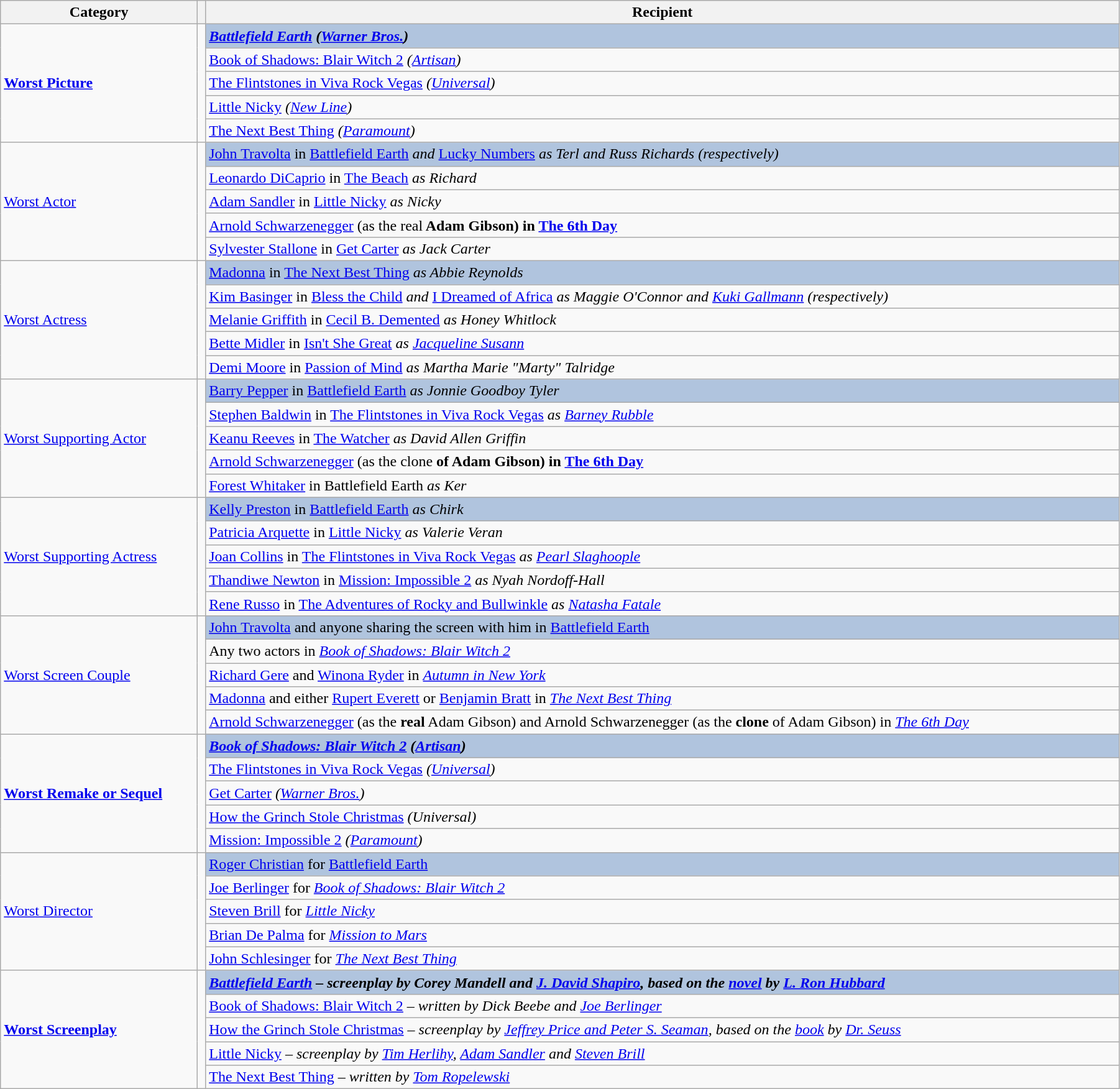<table class="wikitable" width="95%" align="centre">
<tr>
<th>Category</th>
<th></th>
<th>Recipient</th>
</tr>
<tr>
<td rowspan=5><strong><a href='#'>Worst Picture</a></strong></td>
<td rowspan=5></td>
<td style="background:#B0C4DE;"><strong><em><a href='#'>Battlefield Earth</a><em> (<a href='#'>Warner Bros.</a>)<strong></td>
</tr>
<tr>
<td></em><a href='#'>Book of Shadows: Blair Witch 2</a><em> (<a href='#'>Artisan</a>)</td>
</tr>
<tr>
<td></em><a href='#'>The Flintstones in Viva Rock Vegas</a><em> (<a href='#'>Universal</a>)</td>
</tr>
<tr>
<td></em><a href='#'>Little Nicky</a><em> (<a href='#'>New Line</a>)</td>
</tr>
<tr>
<td></em><a href='#'>The Next Best Thing</a><em> (<a href='#'>Paramount</a>)</td>
</tr>
<tr>
<td rowspan=5></strong><a href='#'>Worst Actor</a><strong></td>
<td rowspan=5></td>
<td style="background:#B0C4DE;"></strong><a href='#'>John Travolta</a> in </em><a href='#'>Battlefield Earth</a><em> and </em><a href='#'>Lucky Numbers</a><em> as Terl and Russ Richards (respectively)<strong></td>
</tr>
<tr>
<td><a href='#'>Leonardo DiCaprio</a> in </em><a href='#'>The Beach</a><em> as Richard</td>
</tr>
<tr>
<td><a href='#'>Adam Sandler</a> in </em><a href='#'>Little Nicky</a><em> as Nicky</td>
</tr>
<tr>
<td><a href='#'>Arnold Schwarzenegger</a> (as the </strong>real<strong> Adam Gibson) in </em><a href='#'>The 6th Day</a><em></td>
</tr>
<tr>
<td><a href='#'>Sylvester Stallone</a> in </em><a href='#'>Get Carter</a><em> as Jack Carter</td>
</tr>
<tr>
<td rowspan=5></strong><a href='#'>Worst Actress</a><strong></td>
<td rowspan=5></td>
<td style="background:#B0C4DE;"></strong><a href='#'>Madonna</a> in </em><a href='#'>The Next Best Thing</a><em> as Abbie Reynolds<strong></td>
</tr>
<tr>
<td><a href='#'>Kim Basinger</a> in </em><a href='#'>Bless the Child</a><em> and </em><a href='#'>I Dreamed of Africa</a><em> as Maggie O'Connor and <a href='#'>Kuki Gallmann</a> (respectively)</td>
</tr>
<tr>
<td><a href='#'>Melanie Griffith</a> in </em><a href='#'>Cecil B. Demented</a><em> as Honey Whitlock</td>
</tr>
<tr>
<td><a href='#'>Bette Midler</a> in </em><a href='#'>Isn't She Great</a><em> as <a href='#'>Jacqueline Susann</a></td>
</tr>
<tr>
<td><a href='#'>Demi Moore</a> in </em><a href='#'>Passion of Mind</a><em> as Martha Marie "Marty" Talridge</td>
</tr>
<tr>
<td rowspan=5></strong><a href='#'>Worst Supporting Actor</a><strong></td>
<td rowspan=5></td>
<td style="background:#B0C4DE;"></strong><a href='#'>Barry Pepper</a> in </em><a href='#'>Battlefield Earth</a><em> as Jonnie Goodboy Tyler<strong></td>
</tr>
<tr>
<td><a href='#'>Stephen Baldwin</a> in </em><a href='#'>The Flintstones in Viva Rock Vegas</a><em> as <a href='#'>Barney Rubble</a></td>
</tr>
<tr>
<td><a href='#'>Keanu Reeves</a> in </em><a href='#'>The Watcher</a><em> as David Allen Griffin</td>
</tr>
<tr>
<td><a href='#'>Arnold Schwarzenegger</a> (as the </strong>clone<strong> of Adam Gibson) in </em><a href='#'>The 6th Day</a><em></td>
</tr>
<tr>
<td><a href='#'>Forest Whitaker</a> in </em>Battlefield Earth<em> as Ker</td>
</tr>
<tr>
<td rowspan=5></strong><a href='#'>Worst Supporting Actress</a><strong></td>
<td rowspan=5></td>
<td style="background:#B0C4DE;"></strong><a href='#'>Kelly Preston</a> in </em><a href='#'>Battlefield Earth</a><em> as Chirk<strong></td>
</tr>
<tr>
<td><a href='#'>Patricia Arquette</a> in </em><a href='#'>Little Nicky</a><em> as Valerie Veran</td>
</tr>
<tr>
<td><a href='#'>Joan Collins</a> in </em><a href='#'>The Flintstones in Viva Rock Vegas</a><em> as <a href='#'>Pearl Slaghoople</a></td>
</tr>
<tr>
<td><a href='#'>Thandiwe Newton</a> in </em><a href='#'>Mission: Impossible 2</a><em> as Nyah Nordoff-Hall</td>
</tr>
<tr>
<td><a href='#'>Rene Russo</a> in </em><a href='#'>The Adventures of Rocky and Bullwinkle</a><em> as <a href='#'>Natasha Fatale</a></td>
</tr>
<tr>
<td rowspan=5></strong><a href='#'>Worst Screen Couple</a><strong></td>
<td rowspan=5></td>
<td style="background:#B0C4DE;"></strong><a href='#'>John Travolta</a> and anyone sharing the screen with him in </em><a href='#'>Battlefield Earth</a></em></strong></td>
</tr>
<tr>
<td>Any two actors in <em><a href='#'>Book of Shadows: Blair Witch 2</a></em></td>
</tr>
<tr>
<td><a href='#'>Richard Gere</a> and <a href='#'>Winona Ryder</a> in <em><a href='#'>Autumn in New York</a></em></td>
</tr>
<tr>
<td><a href='#'>Madonna</a> and either <a href='#'>Rupert Everett</a> or <a href='#'>Benjamin Bratt</a> in <em><a href='#'>The Next Best Thing</a></em></td>
</tr>
<tr>
<td><a href='#'>Arnold Schwarzenegger</a> (as the <strong>real</strong> Adam Gibson) and Arnold Schwarzenegger (as the <strong>clone</strong> of Adam Gibson) in <em><a href='#'>The 6th Day</a></em></td>
</tr>
<tr>
<td rowspan=5><strong><a href='#'>Worst Remake or Sequel</a></strong></td>
<td rowspan=5></td>
<td style="background:#B0C4DE;"><strong><em><a href='#'>Book of Shadows: Blair Witch 2</a><em> (<a href='#'>Artisan</a>)<strong></td>
</tr>
<tr>
<td></em><a href='#'>The Flintstones in Viva Rock Vegas</a><em> (<a href='#'>Universal</a>)</td>
</tr>
<tr>
<td></em><a href='#'>Get Carter</a><em> (<a href='#'>Warner Bros.</a>)</td>
</tr>
<tr>
<td></em><a href='#'>How the Grinch Stole Christmas</a><em> (Universal)</td>
</tr>
<tr>
<td></em><a href='#'>Mission: Impossible 2</a><em> (<a href='#'>Paramount</a>)</td>
</tr>
<tr>
<td rowspan=5></strong><a href='#'>Worst Director</a><strong></td>
<td rowspan=5></td>
<td style="background:#B0C4DE;"></strong><a href='#'>Roger Christian</a> for </em><a href='#'>Battlefield Earth</a></em></strong></td>
</tr>
<tr>
<td><a href='#'>Joe Berlinger</a> for <em><a href='#'>Book of Shadows: Blair Witch 2</a></em></td>
</tr>
<tr>
<td><a href='#'>Steven Brill</a> for <em><a href='#'>Little Nicky</a></em></td>
</tr>
<tr>
<td><a href='#'>Brian De Palma</a> for <em><a href='#'>Mission to Mars</a></em></td>
</tr>
<tr>
<td><a href='#'>John Schlesinger</a> for <em><a href='#'>The Next Best Thing</a></em></td>
</tr>
<tr>
<td rowspan=5><strong><a href='#'>Worst Screenplay</a></strong></td>
<td rowspan=5></td>
<td style="background:#B0C4DE;"><strong><em><a href='#'>Battlefield Earth</a><em> – screenplay by Corey Mandell and <a href='#'>J. David Shapiro</a>, based on the <a href='#'>novel</a> by <a href='#'>L. Ron Hubbard</a><strong></td>
</tr>
<tr>
<td></em><a href='#'>Book of Shadows: Blair Witch 2</a><em> – written by Dick Beebe and <a href='#'>Joe Berlinger</a></td>
</tr>
<tr>
<td></em><a href='#'>How the Grinch Stole Christmas</a><em> – screenplay by <a href='#'>Jeffrey Price and Peter S. Seaman</a>, based on the <a href='#'>book</a> by <a href='#'>Dr. Seuss</a></td>
</tr>
<tr>
<td></em><a href='#'>Little Nicky</a><em> – screenplay by <a href='#'>Tim Herlihy</a>, <a href='#'>Adam Sandler</a> and <a href='#'>Steven Brill</a></td>
</tr>
<tr>
<td></em><a href='#'>The Next Best Thing</a><em> – written by <a href='#'>Tom Ropelewski</a></td>
</tr>
</table>
